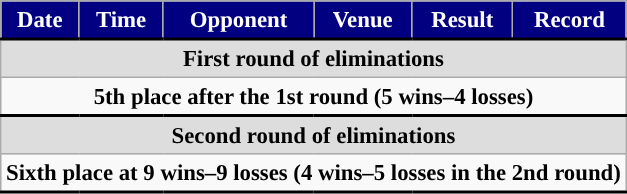<table class="wikitable" style="font-size:95%; align=center; valign=middle;">
<tr>
<th style="color: white; background-color: #020080; border-bottom: 2px solid #000000;">Date</th>
<th style="color: white; background-color: #020080; border-bottom: 2px solid #000000;">Time</th>
<th style="color: white; background-color: #020080; border-bottom: 2px solid #000000;">Opponent</th>
<th style="color: white; background-color: #020080; border-bottom: 2px solid #000000;">Venue</th>
<th style="color: white; background-color: #020080; border-bottom: 2px solid #000000;">Result</th>
<th style="color: white; background-color: #020080; border-bottom: 2px solid #000000;">Record</th>
</tr>
<tr style="background:#dddddd; border-bottom: 1px solid #000000; text-align:center;">
<td colspan="7"><strong>First round of eliminations</strong><br>







</td>
</tr>
<tr style="border-bottom: 2px solid #000000; text-align:center;">
<td colspan="7"><strong>5th place after the 1st round (5 wins–4 losses)</strong></td>
</tr>
<tr style="background:#dddddd; border-bottom: 1px solid #000000; text-align:center;">
<td colspan="7"><strong>Second round of eliminations</strong><br>







</td>
</tr>
<tr style="border-bottom: 2px solid #000000; text-align:center;">
<td colspan="7"><strong>Sixth place at 9 wins–9 losses (4 wins–5 losses in the 2nd round)</strong></td>
</tr>
</table>
